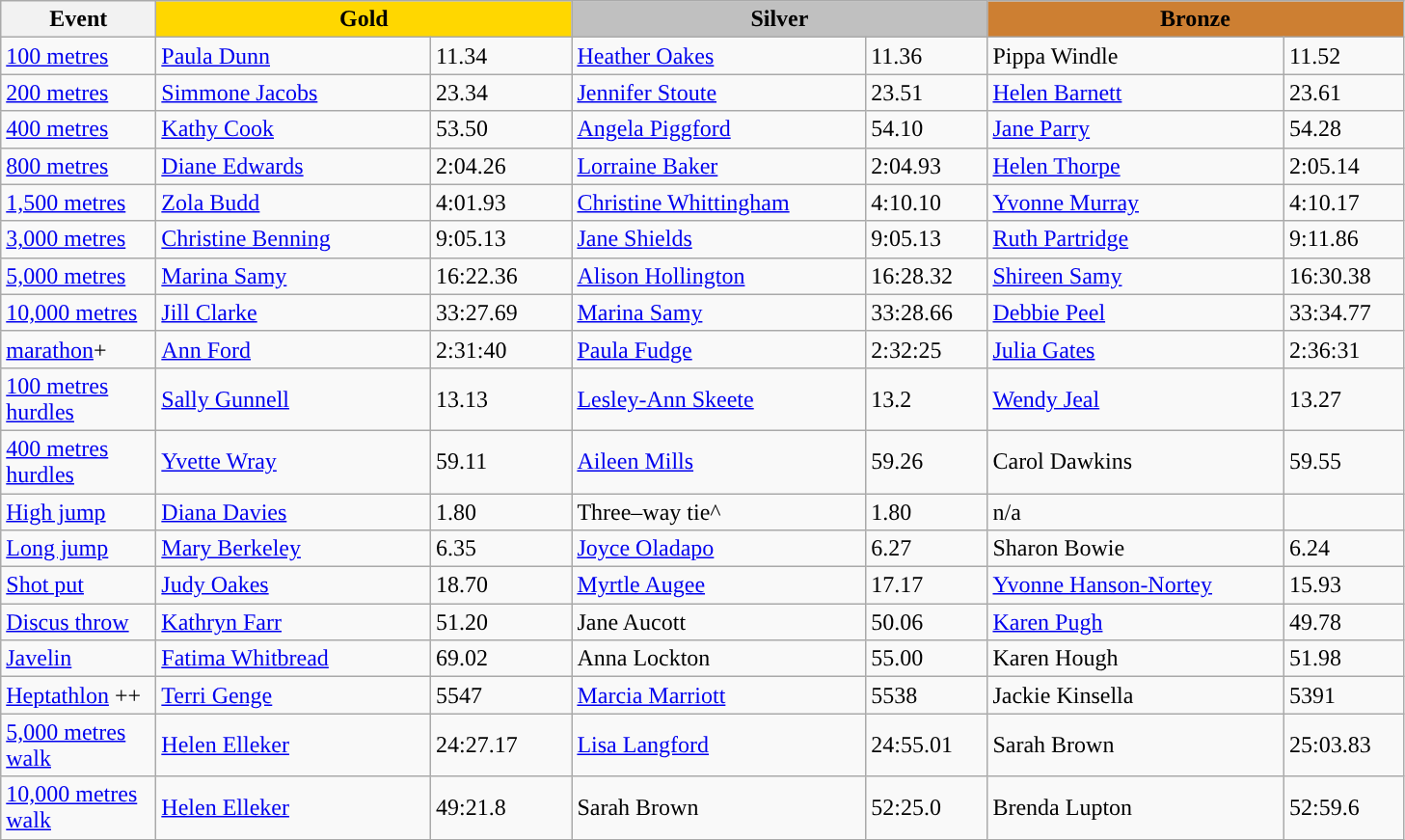<table class="wikitable" style="text-align:left">
<tr>
<th width=100>Event</th>
<th colspan="2" width="280" style="background:gold;">Gold</th>
<th colspan="2" width="280" style="background:silver;">Silver</th>
<th colspan="2" width="280" style="background:#CD7F32;">Bronze</th>
</tr>
<tr>
<td><a href='#'>100 metres</a></td>
<td><a href='#'>Paula Dunn</a></td>
<td>11.34</td>
<td><a href='#'>Heather Oakes</a></td>
<td>11.36</td>
<td>Pippa Windle</td>
<td>11.52</td>
</tr>
<tr>
<td><a href='#'>200 metres</a></td>
<td><a href='#'>Simmone Jacobs</a></td>
<td>23.34</td>
<td><a href='#'>Jennifer Stoute</a></td>
<td>23.51</td>
<td><a href='#'>Helen Barnett</a></td>
<td>23.61</td>
</tr>
<tr>
<td><a href='#'>400 metres</a></td>
<td><a href='#'>Kathy Cook</a></td>
<td>53.50</td>
<td><a href='#'>Angela Piggford</a></td>
<td>54.10</td>
<td><a href='#'>Jane Parry</a></td>
<td>54.28</td>
</tr>
<tr>
<td><a href='#'>800 metres</a></td>
<td><a href='#'>Diane Edwards</a></td>
<td>2:04.26</td>
<td><a href='#'>Lorraine Baker</a></td>
<td>2:04.93</td>
<td><a href='#'>Helen Thorpe</a></td>
<td>2:05.14</td>
</tr>
<tr>
<td><a href='#'>1,500 metres</a></td>
<td><a href='#'>Zola Budd</a></td>
<td>4:01.93</td>
<td> <a href='#'>Christine Whittingham</a></td>
<td>4:10.10</td>
<td> <a href='#'>Yvonne Murray</a></td>
<td>4:10.17</td>
</tr>
<tr>
<td><a href='#'>3,000 metres</a></td>
<td><a href='#'>Christine Benning</a></td>
<td>9:05.13</td>
<td><a href='#'>Jane Shields</a></td>
<td>9:05.13</td>
<td><a href='#'>Ruth Partridge</a></td>
<td>9:11.86</td>
</tr>
<tr>
<td><a href='#'>5,000 metres</a></td>
<td><a href='#'>Marina Samy</a></td>
<td>16:22.36</td>
<td><a href='#'>Alison Hollington</a></td>
<td>16:28.32</td>
<td><a href='#'>Shireen Samy</a></td>
<td>16:30.38</td>
</tr>
<tr>
<td><a href='#'>10,000 metres</a></td>
<td><a href='#'>Jill Clarke</a></td>
<td>33:27.69</td>
<td><a href='#'>Marina Samy</a></td>
<td>33:28.66</td>
<td><a href='#'>Debbie Peel</a></td>
<td>33:34.77</td>
</tr>
<tr>
<td><a href='#'>marathon</a>+</td>
<td><a href='#'>Ann Ford</a></td>
<td>2:31:40</td>
<td><a href='#'>Paula Fudge</a></td>
<td>2:32:25</td>
<td><a href='#'>Julia Gates</a></td>
<td>2:36:31</td>
</tr>
<tr>
<td><a href='#'>100 metres hurdles</a></td>
<td><a href='#'>Sally Gunnell</a></td>
<td>13.13</td>
<td><a href='#'>Lesley-Ann Skeete</a></td>
<td>13.2</td>
<td><a href='#'>Wendy Jeal</a></td>
<td>13.27</td>
</tr>
<tr>
<td><a href='#'>400 metres hurdles</a></td>
<td><a href='#'>Yvette Wray</a></td>
<td>59.11</td>
<td><a href='#'>Aileen Mills</a></td>
<td>59.26</td>
<td>Carol Dawkins</td>
<td>59.55</td>
</tr>
<tr>
<td><a href='#'>High jump</a></td>
<td><a href='#'>Diana Davies</a></td>
<td>1.80</td>
<td>Three–way tie^</td>
<td>1.80</td>
<td>n/a</td>
</tr>
<tr>
<td><a href='#'>Long jump</a></td>
<td><a href='#'>Mary Berkeley</a></td>
<td>6.35</td>
<td><a href='#'>Joyce Oladapo</a></td>
<td>6.27</td>
<td>Sharon Bowie</td>
<td>6.24</td>
</tr>
<tr>
<td><a href='#'>Shot put</a></td>
<td><a href='#'>Judy Oakes</a></td>
<td>18.70</td>
<td><a href='#'>Myrtle Augee</a></td>
<td>17.17</td>
<td><a href='#'>Yvonne Hanson-Nortey</a></td>
<td>15.93</td>
</tr>
<tr>
<td><a href='#'>Discus throw</a></td>
<td><a href='#'>Kathryn Farr</a></td>
<td>51.20</td>
<td>Jane Aucott</td>
<td>50.06</td>
<td><a href='#'>Karen Pugh</a></td>
<td>49.78</td>
</tr>
<tr>
<td><a href='#'>Javelin</a></td>
<td><a href='#'>Fatima Whitbread</a></td>
<td>69.02</td>
<td>Anna Lockton</td>
<td>55.00</td>
<td>Karen Hough</td>
<td>51.98</td>
</tr>
<tr>
<td><a href='#'>Heptathlon</a> ++</td>
<td> <a href='#'>Terri Genge</a></td>
<td>5547</td>
<td><a href='#'>Marcia Marriott</a></td>
<td>5538</td>
<td>Jackie Kinsella</td>
<td>5391</td>
</tr>
<tr>
<td><a href='#'>5,000 metres walk</a></td>
<td><a href='#'>Helen Elleker</a></td>
<td>24:27.17</td>
<td><a href='#'>Lisa Langford</a></td>
<td>24:55.01</td>
<td>Sarah Brown</td>
<td>25:03.83</td>
</tr>
<tr>
<td><a href='#'>10,000 metres walk</a></td>
<td><a href='#'>Helen Elleker</a></td>
<td>49:21.8</td>
<td>Sarah Brown</td>
<td>52:25.0</td>
<td>Brenda Lupton</td>
<td>52:59.6</td>
</tr>
</table>
